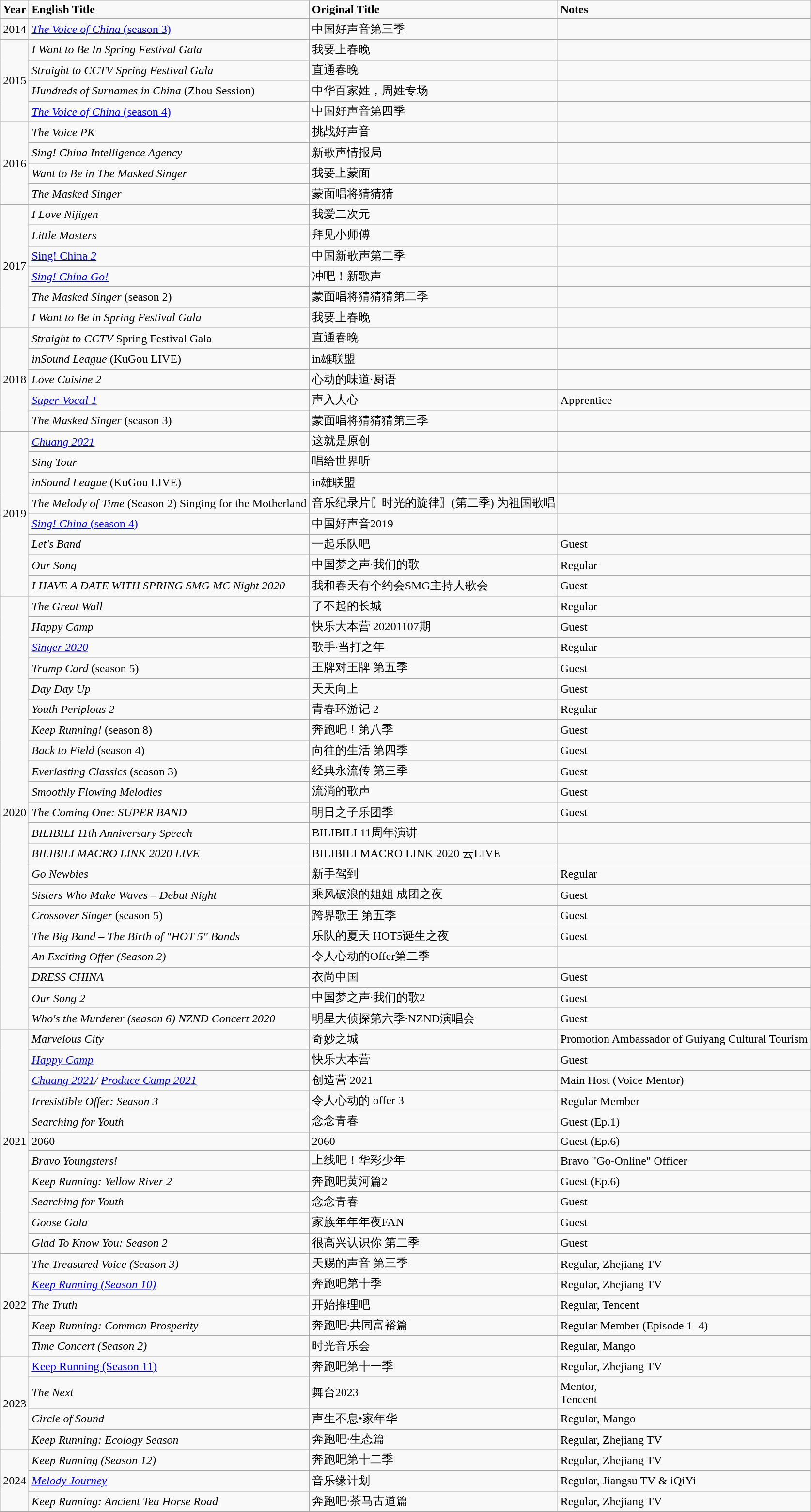<table class="wikitable">
<tr>
<td><strong>Year</strong></td>
<td><strong>English Title</strong></td>
<td><strong>Original Title</strong></td>
<td><strong>Notes</strong></td>
</tr>
<tr>
<td>2014</td>
<td><a href='#'><em>The Voice of China</em> (season 3)</a></td>
<td>中国好声音第三季</td>
<td></td>
</tr>
<tr>
<td rowspan="4">2015</td>
<td><em>I Want to Be In Spring Festival Gala</em></td>
<td>我要上春晚</td>
<td></td>
</tr>
<tr>
<td><em>Straight to CCTV Spring Festival Gala</em></td>
<td>直通春晚</td>
<td></td>
</tr>
<tr>
<td><em>Hundreds of Surnames in China</em> (Zhou Session)</td>
<td>中华百家姓，周姓专场</td>
<td></td>
</tr>
<tr>
<td><a href='#'><em>The Voice of China</em> (season 4)</a></td>
<td>中国好声音第四季</td>
<td></td>
</tr>
<tr>
<td rowspan="4">2016</td>
<td><em>The Voice PK</em></td>
<td>挑战好声音</td>
<td></td>
</tr>
<tr>
<td><em>Sing! China Intelligence Agency</em></td>
<td>新歌声情报局</td>
<td></td>
</tr>
<tr>
<td><em>Want to Be in The Masked Singer</em></td>
<td>我要上蒙面</td>
<td></td>
</tr>
<tr>
<td><em>The Masked Singer</em></td>
<td>蒙面唱将猜猜猜</td>
<td></td>
</tr>
<tr>
<td rowspan="6">2017</td>
<td><em>I Love Nijigen</em></td>
<td>我爱二次元</td>
<td></td>
</tr>
<tr>
<td><em>Little Masters</em></td>
<td>拜见小师傅</td>
<td></td>
</tr>
<tr>
<td><em><a href='#'></em>Sing! China<em> 2</a></em></td>
<td>中国新歌声第二季</td>
<td></td>
</tr>
<tr>
<td><em><a href='#'>Sing! China Go!</a></em></td>
<td>冲吧！新歌声</td>
<td></td>
</tr>
<tr>
<td><em>The Masked Singer</em> (season 2)</td>
<td>蒙面唱将猜猜猜第二季</td>
<td></td>
</tr>
<tr>
<td><em>I Want to Be in Spring Festival Gala</em></td>
<td>我要上春晚</td>
<td></td>
</tr>
<tr>
<td rowspan="5">2018</td>
<td><em>Straight to CCTV</em> Spring Festival Gala</td>
<td>直通春晚</td>
<td></td>
</tr>
<tr>
<td><em>inSound League</em> (KuGou LIVE)</td>
<td>in雄联盟</td>
<td></td>
</tr>
<tr>
<td><em>Love Cuisine 2</em></td>
<td>心动的味道·厨语</td>
<td></td>
</tr>
<tr>
<td><em><a href='#'>Super-Vocal 1</a></em></td>
<td>声入人心</td>
<td>Apprentice</td>
</tr>
<tr>
<td><em>The Masked Singer</em> (season 3)</td>
<td>蒙面唱将猜猜猜第三季</td>
<td></td>
</tr>
<tr>
<td rowspan="8">2019</td>
<td><em><a href='#'>Chuang 2021</a></em></td>
<td>这就是原创</td>
<td></td>
</tr>
<tr>
<td><em>Sing Tour</em></td>
<td>唱给世界听</td>
<td></td>
</tr>
<tr>
<td><em>inSound League</em> (KuGou LIVE)</td>
<td>in雄联盟</td>
<td></td>
</tr>
<tr>
<td><em>The Melody of Time</em> (Season 2) Singing for the Motherland</td>
<td>音乐纪录片〖时光的旋律〗(第二季) 为祖国歌唱</td>
<td></td>
</tr>
<tr>
<td><a href='#'><em>Sing! China</em> (season 4)</a></td>
<td>中国好声音2019</td>
<td></td>
</tr>
<tr>
<td><em>Let's Band</em></td>
<td>一起乐队吧</td>
<td>Guest</td>
</tr>
<tr>
<td><em>Our Song</em></td>
<td>中国梦之声·我们的歌</td>
<td>Regular</td>
</tr>
<tr>
<td><em>I HAVE A DATE WITH SPRING SMG MC Night  2020</em></td>
<td>我和春天有个约会SMG主持人歌会</td>
<td>Guest</td>
</tr>
<tr>
<td rowspan="21">2020</td>
<td><em>The Great Wall</em></td>
<td>了不起的长城</td>
<td>Regular</td>
</tr>
<tr>
<td><em>Happy Camp</em></td>
<td>快乐大本营 20201107期</td>
<td>Guest</td>
</tr>
<tr>
<td><em><a href='#'>Singer 2020</a></em></td>
<td>歌手·当打之年</td>
<td>Regular</td>
</tr>
<tr>
<td><em>Trump Card</em> (season 5)</td>
<td>王牌对王牌 第五季</td>
<td>Guest</td>
</tr>
<tr>
<td><em>Day Day Up</em></td>
<td>天天向上</td>
<td>Guest</td>
</tr>
<tr>
<td><em>Youth Periplous 2</em></td>
<td>青春环游记 2</td>
<td>Regular</td>
</tr>
<tr>
<td><em>Keep Running!</em> (season 8)</td>
<td>奔跑吧！第八季</td>
<td>Guest</td>
</tr>
<tr>
<td><em>Back to Field</em> (season 4)</td>
<td>向往的生活 第四季</td>
<td>Guest</td>
</tr>
<tr>
<td><em>Everlasting Classics</em> (season 3)</td>
<td>经典永流传 第三季</td>
<td>Guest</td>
</tr>
<tr>
<td><em>Smoothly Flowing Melodies</em></td>
<td>流淌的歌声</td>
<td>Guest</td>
</tr>
<tr>
<td><em>The Coming One: SUPER BAND</em></td>
<td>明日之子乐团季</td>
<td>Guest</td>
</tr>
<tr>
<td><em>BILIBILI 11th Anniversary Speech</em></td>
<td>BILIBILI 11周年演讲</td>
<td></td>
</tr>
<tr>
<td><em>BILIBILI MACRO LINK 2020 LIVE</em></td>
<td>BILIBILI MACRO LINK 2020 云LIVE</td>
<td></td>
</tr>
<tr>
<td><em>Go Newbies</em></td>
<td>新手驾到</td>
<td>Regular</td>
</tr>
<tr>
<td><em>Sisters Who Make Waves – Debut Night</em></td>
<td>乘风破浪的姐姐 成团之夜</td>
<td>Guest</td>
</tr>
<tr>
<td><em>Crossover Singer</em> (season 5)</td>
<td>跨界歌王 第五季</td>
<td>Guest</td>
</tr>
<tr>
<td><em>The Big Band – The Birth of "HOT  5" Bands</em></td>
<td>乐队的夏天 HOT5诞生之夜</td>
<td>Guest</td>
</tr>
<tr>
<td><em>An Exciting Offer (Season 2)</em></td>
<td>令人心动的Offer第二季</td>
<td></td>
</tr>
<tr>
<td><em>DRESS CHINA</em></td>
<td>衣尚中国</td>
<td>Guest</td>
</tr>
<tr>
<td><em>Our Song 2</em></td>
<td>中国梦之声·我们的歌2</td>
<td>Guest</td>
</tr>
<tr>
<td><em>Who's the Murderer (season 6) NZND  Concert 2020</em></td>
<td>明星大侦探第六季·NZND演唱会</td>
<td>Guest</td>
</tr>
<tr>
<td rowspan="11">2021</td>
<td><em>Marvelous City</em></td>
<td>奇妙之城</td>
<td>Promotion Ambassador of Guiyang  Cultural Tourism</td>
</tr>
<tr>
<td><em><a href='#'>Happy Camp</a></em></td>
<td>快乐大本营</td>
<td>Guest</td>
</tr>
<tr>
<td><em><a href='#'>Chuang 2021</a>/ <a href='#'>Produce Camp 2021</a></em></td>
<td>创造营 2021</td>
<td>Main Host (Voice Mentor)</td>
</tr>
<tr>
<td><em>Irresistible Offer: Season 3</em></td>
<td>令人心动的 offer 3</td>
<td>Regular Member</td>
</tr>
<tr>
<td><em>Searching for Youth</em></td>
<td>念念青春</td>
<td>Guest (Ep.1)</td>
</tr>
<tr>
<td>2060</td>
<td>2060</td>
<td>Guest (Ep.6)</td>
</tr>
<tr>
<td><em>Bravo Youngsters!</em></td>
<td>上线吧！华彩少年</td>
<td>Bravo "Go-Online" Officer</td>
</tr>
<tr>
<td><em>Keep Running: Yellow River 2</em></td>
<td>奔跑吧黄河篇2</td>
<td>Guest (Ep.6)</td>
</tr>
<tr>
<td><em>Searching for Youth</em></td>
<td>念念青春</td>
<td>Guest</td>
</tr>
<tr>
<td><em>Goose Gala</em></td>
<td>家族年年年夜FAN</td>
<td>Guest</td>
</tr>
<tr>
<td><em>Glad To Know You: Season 2</em></td>
<td>很高兴认识你 第二季</td>
<td>Guest</td>
</tr>
<tr>
<td rowspan="5">2022</td>
<td><em>The Treasured Voice (Season 3)</em></td>
<td>天赐的声音 第三季</td>
<td>Regular, Zhejiang TV</td>
</tr>
<tr>
<td><em><a href='#'>Keep Running (Season 10)</a></em></td>
<td>奔跑吧第十季</td>
<td>Regular, Zhejiang TV</td>
</tr>
<tr>
<td><em>The Truth</em></td>
<td>开始推理吧</td>
<td>Regular, Tencent</td>
</tr>
<tr>
<td><em>Keep Running: Common Prosperity</em></td>
<td>奔跑吧·共同富裕篇</td>
<td>Regular Member (Episode 1–4)</td>
</tr>
<tr>
<td><em>Time Concert (Season 2)</em></td>
<td>时光音乐会</td>
<td>Regular, Mango</td>
</tr>
<tr>
<td rowspan="4">2023</td>
<td><a href='#'>Keep Running (Season 11)</a></td>
<td>奔跑吧第十一季</td>
<td>Regular, Zhejiang TV</td>
</tr>
<tr>
<td><em>The Next</em></td>
<td>舞台2023</td>
<td>Mentor,<br>Tencent</td>
</tr>
<tr>
<td><em>Circle of Sound</em></td>
<td>声生不息•家年华</td>
<td>Regular, Mango</td>
</tr>
<tr>
<td><em>Keep Running: Ecology Season</em></td>
<td>奔跑吧·生态篇</td>
<td>Regular, Zhejiang TV</td>
</tr>
<tr>
<td rowspan="3">2024</td>
<td><em>Keep Running (Season 12)</em></td>
<td>奔跑吧第十二季</td>
<td>Regular, Zhejiang TV</td>
</tr>
<tr>
<td><em><a href='#'>Melody Journey</a></em></td>
<td>音乐缘计划</td>
<td>Regular, Jiangsu TV & iQiYi</td>
</tr>
<tr>
<td><em>Keep Running: Ancient Tea Horse Road</em></td>
<td>奔跑吧·茶马古道篇</td>
<td>Regular, Zhejiang TV</td>
</tr>
</table>
